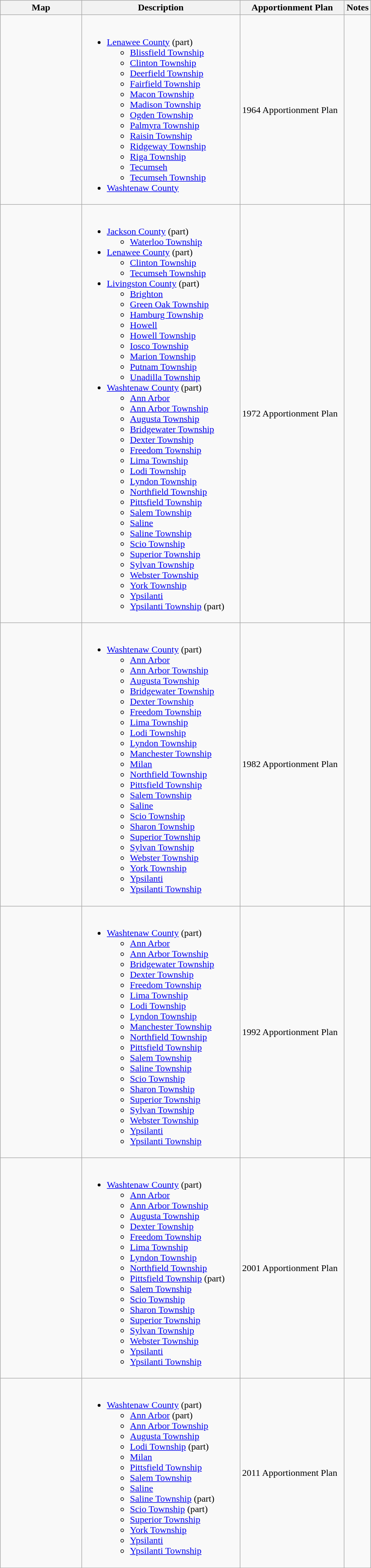<table class="wikitable sortable">
<tr>
<th style="width:100pt;">Map</th>
<th style="width:200pt;">Description</th>
<th style="width:130pt;">Apportionment Plan</th>
<th style="width:15pt;">Notes</th>
</tr>
<tr>
<td></td>
<td><br><ul><li><a href='#'>Lenawee County</a> (part)<ul><li><a href='#'>Blissfield Township</a></li><li><a href='#'>Clinton Township</a></li><li><a href='#'>Deerfield Township</a></li><li><a href='#'>Fairfield Township</a></li><li><a href='#'>Macon Township</a></li><li><a href='#'>Madison Township</a></li><li><a href='#'>Ogden Township</a></li><li><a href='#'>Palmyra Township</a></li><li><a href='#'>Raisin Township</a></li><li><a href='#'>Ridgeway Township</a></li><li><a href='#'>Riga Township</a></li><li><a href='#'>Tecumseh</a></li><li><a href='#'>Tecumseh Township</a></li></ul></li><li><a href='#'>Washtenaw County</a></li></ul></td>
<td>1964 Apportionment Plan</td>
<td></td>
</tr>
<tr>
<td></td>
<td><br><ul><li><a href='#'>Jackson County</a> (part)<ul><li><a href='#'>Waterloo Township</a></li></ul></li><li><a href='#'>Lenawee County</a> (part)<ul><li><a href='#'>Clinton Township</a></li><li><a href='#'>Tecumseh Township</a></li></ul></li><li><a href='#'>Livingston County</a> (part)<ul><li><a href='#'>Brighton</a></li><li><a href='#'>Green Oak Township</a></li><li><a href='#'>Hamburg Township</a></li><li><a href='#'>Howell</a></li><li><a href='#'>Howell Township</a></li><li><a href='#'>Iosco Township</a></li><li><a href='#'>Marion Township</a></li><li><a href='#'>Putnam Township</a></li><li><a href='#'>Unadilla Township</a></li></ul></li><li><a href='#'>Washtenaw County</a> (part)<ul><li><a href='#'>Ann Arbor</a></li><li><a href='#'>Ann Arbor Township</a></li><li><a href='#'>Augusta Township</a></li><li><a href='#'>Bridgewater Township</a></li><li><a href='#'>Dexter Township</a></li><li><a href='#'>Freedom Township</a></li><li><a href='#'>Lima Township</a></li><li><a href='#'>Lodi Township</a></li><li><a href='#'>Lyndon Township</a></li><li><a href='#'>Northfield Township</a></li><li><a href='#'>Pittsfield Township</a></li><li><a href='#'>Salem Township</a></li><li><a href='#'>Saline</a></li><li><a href='#'>Saline Township</a></li><li><a href='#'>Scio Township</a></li><li><a href='#'>Superior Township</a></li><li><a href='#'>Sylvan Township</a></li><li><a href='#'>Webster Township</a></li><li><a href='#'>York Township</a></li><li><a href='#'>Ypsilanti</a></li><li><a href='#'>Ypsilanti Township</a> (part)</li></ul></li></ul></td>
<td>1972 Apportionment Plan</td>
<td></td>
</tr>
<tr>
<td></td>
<td><br><ul><li><a href='#'>Washtenaw County</a> (part)<ul><li><a href='#'>Ann Arbor</a></li><li><a href='#'>Ann Arbor Township</a></li><li><a href='#'>Augusta Township</a></li><li><a href='#'>Bridgewater Township</a></li><li><a href='#'>Dexter Township</a></li><li><a href='#'>Freedom Township</a></li><li><a href='#'>Lima Township</a></li><li><a href='#'>Lodi Township</a></li><li><a href='#'>Lyndon Township</a></li><li><a href='#'>Manchester Township</a></li><li><a href='#'>Milan</a></li><li><a href='#'>Northfield Township</a></li><li><a href='#'>Pittsfield Township</a></li><li><a href='#'>Salem Township</a></li><li><a href='#'>Saline</a></li><li><a href='#'>Scio Township</a></li><li><a href='#'>Sharon Township</a></li><li><a href='#'>Superior Township</a></li><li><a href='#'>Sylvan Township</a></li><li><a href='#'>Webster Township</a></li><li><a href='#'>York Township</a></li><li><a href='#'>Ypsilanti</a></li><li><a href='#'>Ypsilanti Township</a></li></ul></li></ul></td>
<td>1982 Apportionment Plan</td>
<td></td>
</tr>
<tr>
<td></td>
<td><br><ul><li><a href='#'>Washtenaw County</a> (part)<ul><li><a href='#'>Ann Arbor</a></li><li><a href='#'>Ann Arbor Township</a></li><li><a href='#'>Bridgewater Township</a></li><li><a href='#'>Dexter Township</a></li><li><a href='#'>Freedom Township</a></li><li><a href='#'>Lima Township</a></li><li><a href='#'>Lodi Township</a></li><li><a href='#'>Lyndon Township</a></li><li><a href='#'>Manchester Township</a></li><li><a href='#'>Northfield Township</a></li><li><a href='#'>Pittsfield Township</a></li><li><a href='#'>Salem Township</a></li><li><a href='#'>Saline Township</a></li><li><a href='#'>Scio Township</a></li><li><a href='#'>Sharon Township</a></li><li><a href='#'>Superior Township</a></li><li><a href='#'>Sylvan Township</a></li><li><a href='#'>Webster Township</a></li><li><a href='#'>Ypsilanti</a></li><li><a href='#'>Ypsilanti Township</a></li></ul></li></ul></td>
<td>1992 Apportionment Plan</td>
<td></td>
</tr>
<tr>
<td></td>
<td><br><ul><li><a href='#'>Washtenaw County</a> (part)<ul><li><a href='#'>Ann Arbor</a></li><li><a href='#'>Ann Arbor Township</a></li><li><a href='#'>Augusta Township</a></li><li><a href='#'>Dexter Township</a></li><li><a href='#'>Freedom Township</a></li><li><a href='#'>Lima Township</a></li><li><a href='#'>Lyndon Township</a></li><li><a href='#'>Northfield Township</a></li><li><a href='#'>Pittsfield Township</a> (part)</li><li><a href='#'>Salem Township</a></li><li><a href='#'>Scio Township</a></li><li><a href='#'>Sharon Township</a></li><li><a href='#'>Superior Township</a></li><li><a href='#'>Sylvan Township</a></li><li><a href='#'>Webster Township</a></li><li><a href='#'>Ypsilanti</a></li><li><a href='#'>Ypsilanti Township</a></li></ul></li></ul></td>
<td>2001 Apportionment Plan</td>
<td></td>
</tr>
<tr>
<td></td>
<td><br><ul><li><a href='#'>Washtenaw County</a> (part)<ul><li><a href='#'>Ann Arbor</a> (part)</li><li><a href='#'>Ann Arbor Township</a></li><li><a href='#'>Augusta Township</a></li><li><a href='#'>Lodi Township</a> (part)</li><li><a href='#'>Milan</a></li><li><a href='#'>Pittsfield Township</a></li><li><a href='#'>Salem Township</a></li><li><a href='#'>Saline</a></li><li><a href='#'>Saline Township</a> (part)</li><li><a href='#'>Scio Township</a> (part)</li><li><a href='#'>Superior Township</a></li><li><a href='#'>York Township</a></li><li><a href='#'>Ypsilanti</a></li><li><a href='#'>Ypsilanti Township</a></li></ul></li></ul></td>
<td>2011 Apportionment Plan</td>
<td></td>
</tr>
<tr>
</tr>
</table>
